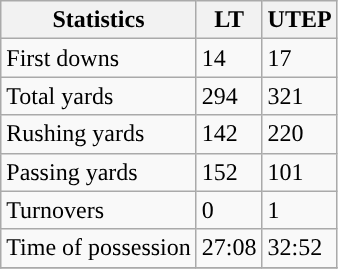<table class="wikitable">
<tr>
<th>Statistics</th>
<th>LT</th>
<th>UTEP</th>
</tr>
<tr>
<td>First downs</td>
<td>14</td>
<td>17</td>
</tr>
<tr>
<td>Total yards</td>
<td>294</td>
<td>321</td>
</tr>
<tr>
<td>Rushing yards</td>
<td>142</td>
<td>220</td>
</tr>
<tr>
<td>Passing yards</td>
<td>152</td>
<td>101</td>
</tr>
<tr>
<td>Turnovers</td>
<td>0</td>
<td>1</td>
</tr>
<tr>
<td>Time of possession</td>
<td>27:08</td>
<td>32:52</td>
</tr>
<tr>
</tr>
</table>
